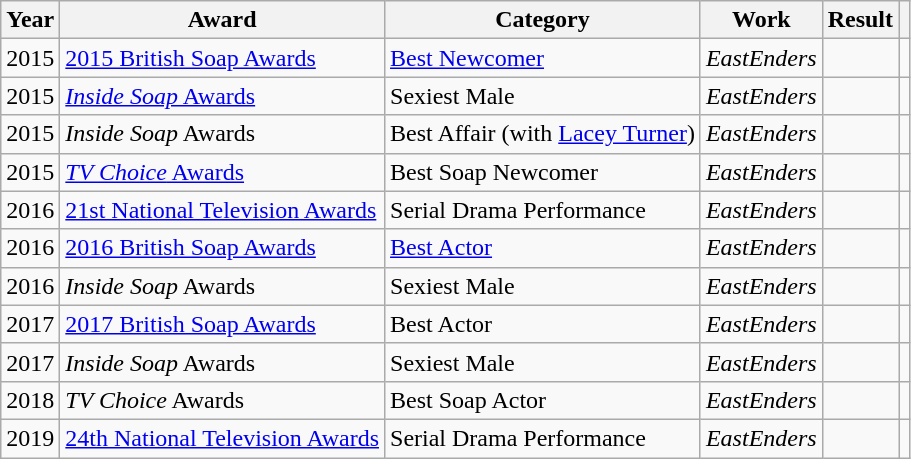<table class="wikitable sortable">
<tr>
<th>Year</th>
<th>Award</th>
<th>Category</th>
<th>Work</th>
<th>Result</th>
<th scope=col class=unsortable></th>
</tr>
<tr>
<td>2015</td>
<td><a href='#'>2015 British Soap Awards</a></td>
<td><a href='#'>Best Newcomer</a></td>
<td><em>EastEnders</em></td>
<td></td>
<td align="center"></td>
</tr>
<tr>
<td>2015</td>
<td><a href='#'><em>Inside Soap</em> Awards</a></td>
<td>Sexiest Male</td>
<td><em>EastEnders</em></td>
<td></td>
<td align="center"></td>
</tr>
<tr>
<td>2015</td>
<td><em>Inside Soap</em> Awards</td>
<td>Best Affair (with <a href='#'>Lacey Turner</a>)</td>
<td><em>EastEnders</em></td>
<td></td>
<td align="center"></td>
</tr>
<tr>
<td>2015</td>
<td><a href='#'><em>TV Choice</em> Awards</a></td>
<td>Best Soap Newcomer</td>
<td><em>EastEnders</em></td>
<td></td>
<td align="center"></td>
</tr>
<tr>
<td>2016</td>
<td><a href='#'>21st National Television Awards</a></td>
<td>Serial Drama Performance</td>
<td><em>EastEnders</em></td>
<td></td>
<td align="center"></td>
</tr>
<tr>
<td>2016</td>
<td><a href='#'>2016 British Soap Awards</a></td>
<td><a href='#'>Best Actor</a></td>
<td><em>EastEnders</em></td>
<td></td>
<td align="center"></td>
</tr>
<tr>
<td>2016</td>
<td><em>Inside Soap</em> Awards</td>
<td>Sexiest Male</td>
<td><em>EastEnders</em></td>
<td></td>
<td align="center"></td>
</tr>
<tr>
<td>2017</td>
<td><a href='#'>2017 British Soap Awards</a></td>
<td>Best Actor</td>
<td><em>EastEnders</em></td>
<td></td>
<td align="center"></td>
</tr>
<tr>
<td>2017</td>
<td><em>Inside Soap</em> Awards</td>
<td>Sexiest Male</td>
<td><em>EastEnders</em></td>
<td></td>
<td align="center"></td>
</tr>
<tr>
<td>2018</td>
<td><em>TV Choice</em> Awards</td>
<td>Best Soap Actor</td>
<td><em>EastEnders</em></td>
<td></td>
<td align="center"></td>
</tr>
<tr>
<td>2019</td>
<td><a href='#'>24th National Television Awards</a></td>
<td>Serial Drama Performance</td>
<td><em>EastEnders</em></td>
<td></td>
<td align="center"></td>
</tr>
</table>
